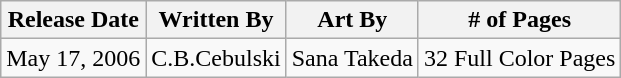<table class="wikitable">
<tr>
<th>Release Date</th>
<th>Written By</th>
<th>Art By</th>
<th># of Pages</th>
</tr>
<tr>
<td>May 17, 2006</td>
<td>C.B.Cebulski</td>
<td>Sana Takeda</td>
<td>32 Full Color Pages</td>
</tr>
</table>
